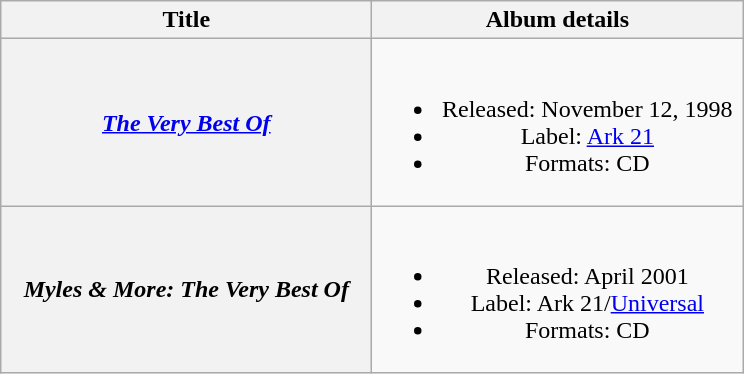<table class="wikitable plainrowheaders" style="text-align:center;">
<tr>
<th scope="col" style="width:15em;">Title</th>
<th scope="col" style="width:15em;">Album details</th>
</tr>
<tr>
<th scope="row"><em><a href='#'>The Very Best Of</a></em></th>
<td><br><ul><li>Released: November 12, 1998</li><li>Label: <a href='#'>Ark 21</a></li><li>Formats: CD</li></ul></td>
</tr>
<tr>
<th scope="row"><em>Myles & More: The Very Best Of</em></th>
<td><br><ul><li>Released: April 2001</li><li>Label: Ark 21/<a href='#'>Universal</a></li><li>Formats: CD</li></ul></td>
</tr>
</table>
